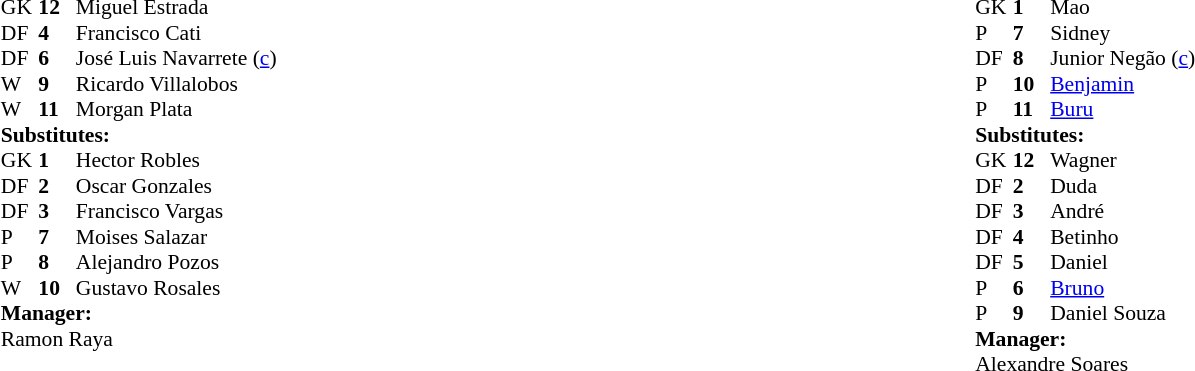<table width="100%">
<tr>
<td valign="top" width="50%"><br><table style="font-size: 90%" cellspacing="0" cellpadding="0" align=center>
<tr>
<th width=25></th>
<th width=25></th>
</tr>
<tr>
<th width=25></th>
<th width=25></th>
</tr>
<tr>
<td>GK</td>
<td><strong>12</strong></td>
<td>Miguel Estrada</td>
</tr>
<tr>
<td>DF</td>
<td><strong>4</strong></td>
<td>Francisco Cati</td>
</tr>
<tr>
<td>DF</td>
<td><strong>6</strong></td>
<td>José Luis Navarrete (<a href='#'>c</a>)</td>
</tr>
<tr>
<td>W</td>
<td><strong>9</strong></td>
<td>Ricardo Villalobos</td>
</tr>
<tr>
<td>W</td>
<td><strong>11</strong></td>
<td>Morgan Plata</td>
</tr>
<tr>
<td colspan=3><strong>Substitutes:</strong></td>
</tr>
<tr>
<td>GK</td>
<td><strong>1</strong></td>
<td>Hector Robles</td>
</tr>
<tr>
<td>DF</td>
<td><strong>2</strong></td>
<td>Oscar Gonzales </td>
</tr>
<tr>
<td>DF</td>
<td><strong>3</strong></td>
<td>Francisco Vargas</td>
</tr>
<tr>
<td>P</td>
<td><strong>7</strong></td>
<td>Moises Salazar</td>
</tr>
<tr>
<td>P</td>
<td><strong>8</strong></td>
<td>Alejandro Pozos </td>
</tr>
<tr>
<td>W</td>
<td><strong>10</strong></td>
<td>Gustavo Rosales</td>
</tr>
<tr>
<td colspan=3><strong>Manager:</strong></td>
</tr>
<tr>
<td colspan=4> Ramon Raya</td>
</tr>
</table>
</td>
<td valign="top" width="50%"><br><table style="font-size: 90%" cellspacing="0" cellpadding="0" align=center>
<tr>
<td colspan="4"></td>
</tr>
<tr>
<th width=25></th>
<th width=25></th>
</tr>
<tr>
<td>GK</td>
<td><strong>1</strong></td>
<td>Mao</td>
</tr>
<tr>
<td>P</td>
<td><strong>7</strong></td>
<td>Sidney</td>
</tr>
<tr>
<td>DF</td>
<td><strong>8</strong></td>
<td>Junior Negão (<a href='#'>c</a>) </td>
</tr>
<tr>
<td>P</td>
<td><strong>10</strong></td>
<td><a href='#'>Benjamin</a></td>
</tr>
<tr>
<td>P</td>
<td><strong>11</strong></td>
<td><a href='#'>Buru</a></td>
</tr>
<tr>
<td colspan=3><strong>Substitutes:</strong></td>
</tr>
<tr>
<td>GK</td>
<td><strong>12</strong></td>
<td>Wagner</td>
</tr>
<tr>
<td>DF</td>
<td><strong>2</strong></td>
<td>Duda</td>
</tr>
<tr>
<td>DF</td>
<td><strong>3</strong></td>
<td>André</td>
</tr>
<tr>
<td>DF</td>
<td><strong>4</strong></td>
<td>Betinho</td>
</tr>
<tr>
<td>DF</td>
<td><strong>5</strong></td>
<td>Daniel</td>
</tr>
<tr>
<td>P</td>
<td><strong>6</strong></td>
<td><a href='#'>Bruno</a></td>
</tr>
<tr>
<td>P</td>
<td><strong>9</strong></td>
<td>Daniel Souza</td>
</tr>
<tr>
<td colspan=3><strong>Manager:</strong></td>
</tr>
<tr>
<td colspan=4> Alexandre Soares</td>
</tr>
</table>
</td>
</tr>
</table>
